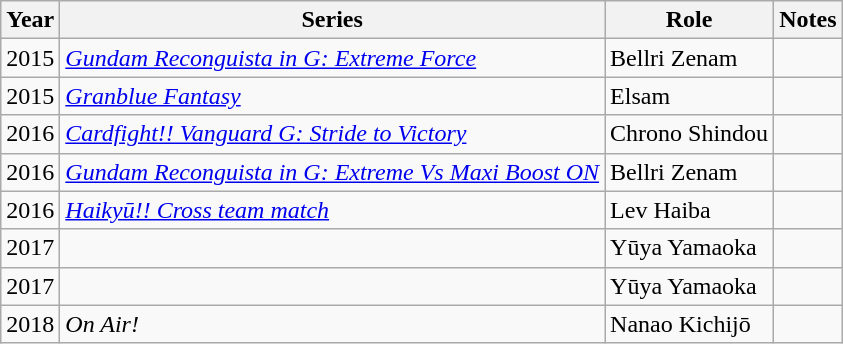<table class="wikitable sortable plainrowheaders">
<tr>
<th>Year</th>
<th>Series</th>
<th>Role</th>
<th class="unsortable">Notes</th>
</tr>
<tr>
<td>2015</td>
<td><a href='#'><em>Gundam Reconguista in G: Extreme Force</em></a></td>
<td>Bellri Zenam</td>
<td></td>
</tr>
<tr>
<td>2015</td>
<td><em><a href='#'>Granblue Fantasy</a></em></td>
<td>Elsam</td>
<td></td>
</tr>
<tr>
<td>2016</td>
<td><em><a href='#'>Cardfight!! Vanguard G: Stride to Victory</a></em></td>
<td>Chrono Shindou</td>
<td></td>
</tr>
<tr>
<td>2016</td>
<td><a href='#'><em>Gundam Reconguista in G: Extreme Vs Maxi Boost ON</em></a></td>
<td>Bellri Zenam</td>
<td></td>
</tr>
<tr>
<td>2016</td>
<td><a href='#'><em>Haikyū!! Cross team match</em></a></td>
<td>Lev Haiba</td>
<td></td>
</tr>
<tr>
<td>2017</td>
<td><em></em></td>
<td>Yūya Yamaoka</td>
<td></td>
</tr>
<tr>
<td>2017</td>
<td><em></em></td>
<td>Yūya Yamaoka</td>
<td></td>
</tr>
<tr>
<td>2018</td>
<td><em>On Air!</em></td>
<td>Nanao Kichijō</td>
<td></td>
</tr>
</table>
